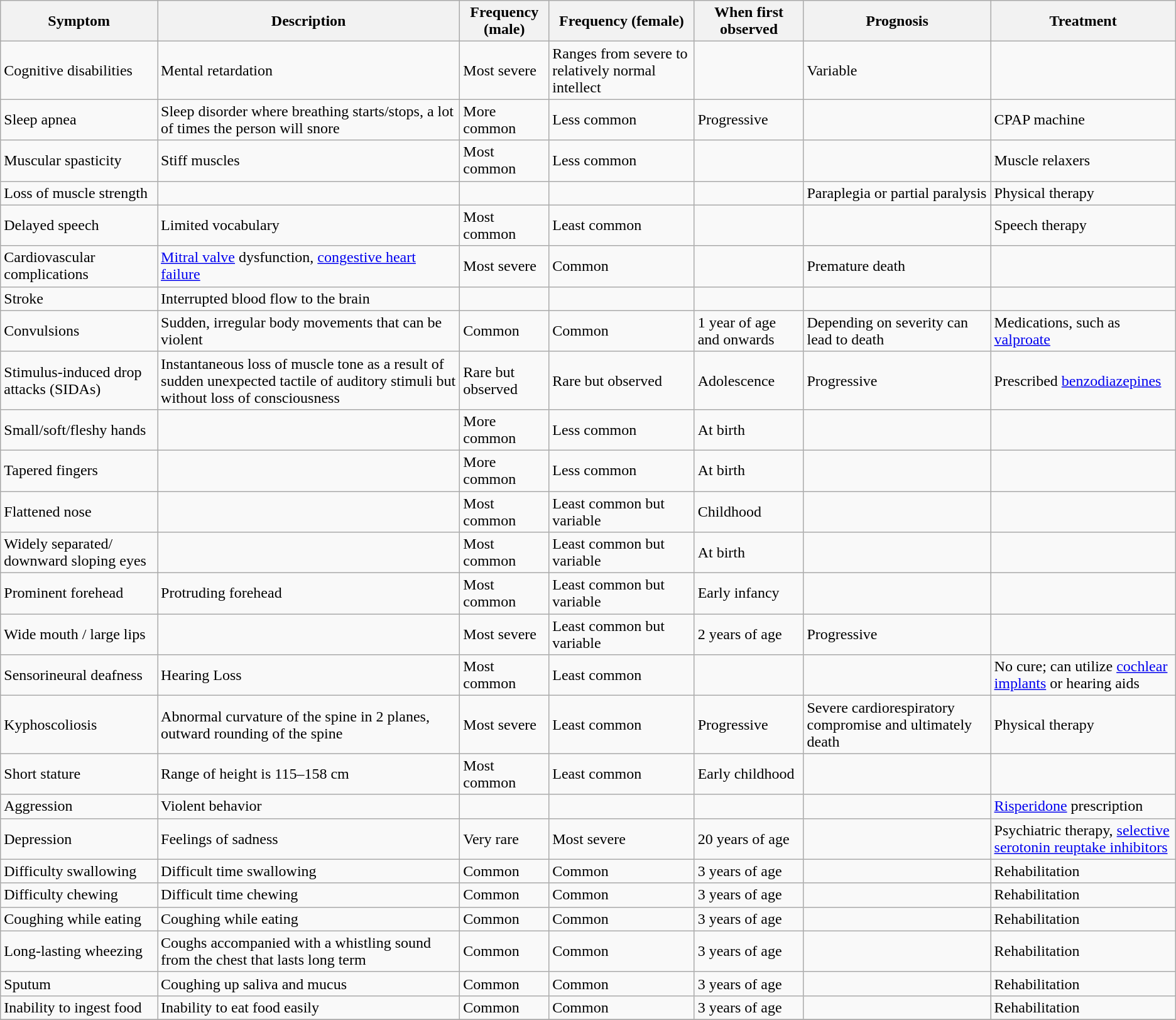<table class="wikitable">
<tr>
<th>Symptom</th>
<th>Description</th>
<th>Frequency (male)</th>
<th>Frequency (female)</th>
<th>When first observed</th>
<th>Prognosis</th>
<th>Treatment</th>
</tr>
<tr>
<td>Cognitive disabilities</td>
<td>Mental retardation</td>
<td>Most severe</td>
<td>Ranges from severe to relatively normal intellect</td>
<td></td>
<td>Variable</td>
<td></td>
</tr>
<tr>
<td>Sleep apnea</td>
<td>Sleep disorder where breathing starts/stops, a lot of times the person will snore</td>
<td>More common</td>
<td>Less common</td>
<td>Progressive</td>
<td></td>
<td>CPAP machine</td>
</tr>
<tr>
<td>Muscular spasticity</td>
<td>Stiff muscles</td>
<td>Most common</td>
<td>Less common</td>
<td></td>
<td></td>
<td>Muscle relaxers</td>
</tr>
<tr>
<td>Loss of muscle strength</td>
<td></td>
<td></td>
<td></td>
<td></td>
<td>Paraplegia or partial paralysis</td>
<td>Physical therapy</td>
</tr>
<tr>
<td>Delayed speech</td>
<td>Limited vocabulary</td>
<td>Most common</td>
<td>Least common</td>
<td></td>
<td></td>
<td>Speech therapy</td>
</tr>
<tr>
<td>Cardiovascular complications</td>
<td><a href='#'>Mitral valve</a> dysfunction, <a href='#'>congestive heart failure</a></td>
<td>Most severe</td>
<td>Common</td>
<td></td>
<td>Premature death</td>
<td></td>
</tr>
<tr>
<td>Stroke</td>
<td>Interrupted blood flow to the brain</td>
<td></td>
<td></td>
<td></td>
<td></td>
<td></td>
</tr>
<tr>
<td>Convulsions</td>
<td>Sudden, irregular body movements that can be violent</td>
<td>Common</td>
<td>Common</td>
<td>1 year of age and onwards</td>
<td>Depending on severity can lead to death</td>
<td>Medications, such as <a href='#'>valproate</a></td>
</tr>
<tr>
<td>Stimulus-induced drop attacks (SIDAs)</td>
<td>Instantaneous loss of muscle tone as a result of sudden unexpected tactile of auditory stimuli but without loss of consciousness</td>
<td>Rare but observed</td>
<td>Rare but observed</td>
<td>Adolescence</td>
<td>Progressive</td>
<td>Prescribed <a href='#'>benzodiazepines</a></td>
</tr>
<tr>
<td>Small/soft/fleshy hands</td>
<td></td>
<td>More common</td>
<td>Less common</td>
<td>At birth</td>
<td></td>
<td></td>
</tr>
<tr>
<td>Tapered fingers</td>
<td></td>
<td>More common</td>
<td>Less common</td>
<td>At birth</td>
<td></td>
<td></td>
</tr>
<tr>
<td>Flattened nose</td>
<td></td>
<td>Most common</td>
<td>Least common but variable</td>
<td>Childhood</td>
<td></td>
<td></td>
</tr>
<tr>
<td>Widely separated/ downward sloping eyes</td>
<td></td>
<td>Most common</td>
<td>Least common but variable</td>
<td>At birth</td>
<td></td>
<td></td>
</tr>
<tr>
<td>Prominent forehead</td>
<td>Protruding forehead</td>
<td>Most common</td>
<td>Least common but variable</td>
<td>Early infancy</td>
<td></td>
<td></td>
</tr>
<tr>
<td>Wide mouth / large lips</td>
<td></td>
<td>Most severe</td>
<td>Least common but variable</td>
<td>2 years of age</td>
<td>Progressive</td>
<td></td>
</tr>
<tr>
<td>Sensorineural deafness</td>
<td>Hearing Loss</td>
<td>Most common</td>
<td>Least common</td>
<td></td>
<td></td>
<td>No cure; can utilize <a href='#'>cochlear implants</a> or hearing aids</td>
</tr>
<tr>
<td>Kyphoscoliosis</td>
<td>Abnormal curvature of the spine in 2 planes, outward rounding of the spine</td>
<td>Most severe</td>
<td>Least common</td>
<td>Progressive</td>
<td>Severe cardiorespiratory compromise and ultimately death</td>
<td>Physical therapy</td>
</tr>
<tr>
<td>Short stature</td>
<td>Range of height is 115–158 cm</td>
<td>Most common</td>
<td>Least common</td>
<td>Early childhood</td>
<td></td>
<td></td>
</tr>
<tr>
<td>Aggression</td>
<td>Violent behavior</td>
<td></td>
<td></td>
<td></td>
<td></td>
<td><a href='#'>Risperidone</a> prescription</td>
</tr>
<tr>
<td>Depression</td>
<td>Feelings of sadness</td>
<td>Very rare</td>
<td>Most severe</td>
<td>20 years of age</td>
<td></td>
<td>Psychiatric therapy, <a href='#'>selective serotonin reuptake inhibitors</a></td>
</tr>
<tr>
<td>Difficulty swallowing</td>
<td>Difficult time swallowing</td>
<td>Common</td>
<td>Common</td>
<td>3 years of age</td>
<td></td>
<td>Rehabilitation</td>
</tr>
<tr>
<td>Difficulty chewing</td>
<td>Difficult time chewing</td>
<td>Common</td>
<td>Common</td>
<td>3 years of age</td>
<td></td>
<td>Rehabilitation</td>
</tr>
<tr>
<td>Coughing while eating</td>
<td>Coughing while eating</td>
<td>Common</td>
<td>Common</td>
<td>3 years of age</td>
<td></td>
<td>Rehabilitation</td>
</tr>
<tr>
<td>Long-lasting wheezing</td>
<td>Coughs accompanied with a whistling sound from the chest that lasts long term</td>
<td>Common</td>
<td>Common</td>
<td>3 years of age</td>
<td></td>
<td>Rehabilitation</td>
</tr>
<tr>
<td>Sputum</td>
<td>Coughing up saliva and mucus</td>
<td>Common</td>
<td>Common</td>
<td>3 years of age</td>
<td></td>
<td>Rehabilitation</td>
</tr>
<tr>
<td>Inability to ingest food</td>
<td>Inability to eat food easily</td>
<td>Common</td>
<td>Common</td>
<td>3 years of age</td>
<td></td>
<td>Rehabilitation</td>
</tr>
<tr>
</tr>
</table>
